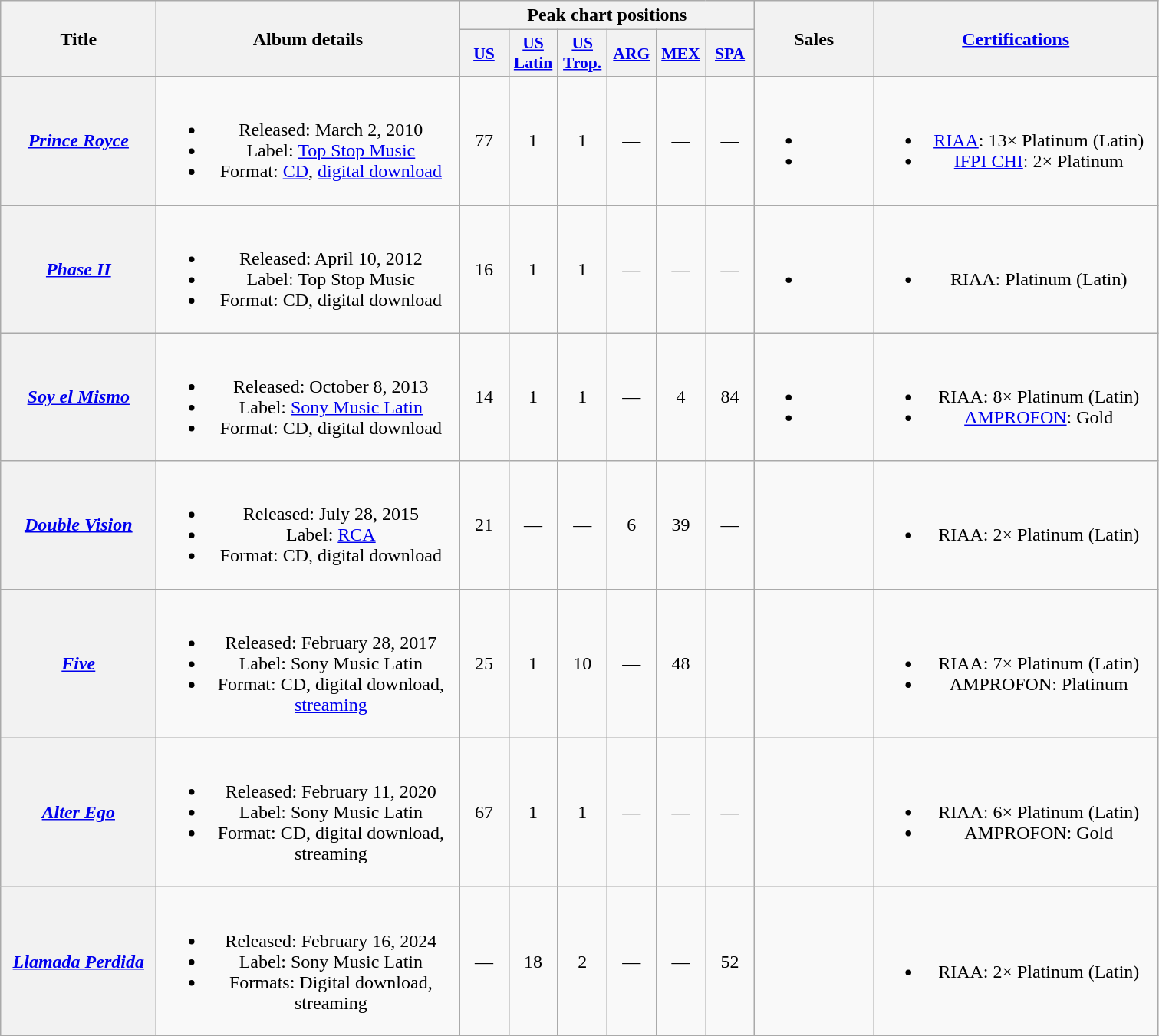<table class="wikitable plainrowheaders" style="text-align:center;">
<tr>
<th scope="col" rowspan="2" style="width:8em;">Title</th>
<th scope="col" rowspan="2" style="width:16em;">Album details</th>
<th scope="col" colspan="6">Peak chart positions</th>
<th scope="col" rowspan="2" style="width:6em;">Sales</th>
<th scope="col" rowspan="2" style="width:15em;"><a href='#'>Certifications</a></th>
</tr>
<tr>
<th scope="col" style="width:2.5em;font-size:90%;"><a href='#'>US</a><br></th>
<th scope="col" style="width:2.5em;font-size:90%;"><a href='#'>US<br>Latin</a><br></th>
<th scope="col" style="width:2.5em;font-size:90%;"><a href='#'>US<br>Trop.</a><br></th>
<th scope="col" style="width:2.5em;font-size:90%;"><a href='#'>ARG</a><br></th>
<th scope="col" style="width:2.5em;font-size:90%;"><a href='#'>MEX</a><br></th>
<th scope="col" style="width:2.5em;font-size:90%;"><a href='#'>SPA</a><br></th>
</tr>
<tr>
<th scope="row"><em><a href='#'>Prince Royce</a></em></th>
<td><br><ul><li>Released: March 2, 2010</li><li>Label: <a href='#'>Top Stop Music</a></li><li>Format: <a href='#'>CD</a>, <a href='#'>digital download</a></li></ul></td>
<td>77</td>
<td>1</td>
<td>1</td>
<td>—</td>
<td>—</td>
<td>—</td>
<td style="text-align:left;"><br><ul><li></li><li></li></ul></td>
<td><br><ul><li><a href='#'>RIAA</a>: 13× Platinum <span>(Latin)</span></li><li><a href='#'>IFPI CHI</a>: 2× Platinum</li></ul></td>
</tr>
<tr>
<th scope="row"><em><a href='#'>Phase II</a></em></th>
<td><br><ul><li>Released: April 10, 2012</li><li>Label: Top Stop Music</li><li>Format: CD, digital download</li></ul></td>
<td>16</td>
<td>1</td>
<td>1</td>
<td>—</td>
<td>—</td>
<td>—</td>
<td style="text-align:left;"><br><ul><li></li></ul></td>
<td><br><ul><li>RIAA: Platinum <span>(Latin)</span></li></ul></td>
</tr>
<tr>
<th scope="row"><em><a href='#'>Soy el Mismo</a></em></th>
<td><br><ul><li>Released: October 8, 2013</li><li>Label: <a href='#'>Sony Music Latin</a></li><li>Format: CD, digital download</li></ul></td>
<td>14</td>
<td>1</td>
<td>1</td>
<td>—</td>
<td>4</td>
<td>84</td>
<td><br><ul><li></li><li></li></ul></td>
<td><br><ul><li>RIAA: 8× Platinum <span>(Latin)</span></li><li><a href='#'>AMPROFON</a>: Gold</li></ul></td>
</tr>
<tr>
<th scope="row"><em><a href='#'>Double Vision</a></em></th>
<td><br><ul><li>Released: July 28, 2015</li><li>Label: <a href='#'>RCA</a></li><li>Format: CD, digital download</li></ul></td>
<td>21</td>
<td>—</td>
<td>—</td>
<td>6</td>
<td>39</td>
<td>—</td>
<td></td>
<td><br><ul><li>RIAA: 2× Platinum <span>(Latin)</span></li></ul></td>
</tr>
<tr>
<th scope="row"><em><a href='#'>Five</a></em></th>
<td><br><ul><li>Released: February 28, 2017</li><li>Label: Sony Music Latin</li><li>Format: CD, digital download, <a href='#'>streaming</a></li></ul></td>
<td>25</td>
<td>1</td>
<td>10<br></td>
<td>—</td>
<td>48<br></td>
<td></td>
<td></td>
<td><br><ul><li>RIAA: 7× Platinum <span>(Latin)</span></li><li>AMPROFON: Platinum</li></ul></td>
</tr>
<tr>
<th scope="row"><em><a href='#'>Alter Ego</a></em></th>
<td><br><ul><li>Released: February 11, 2020</li><li>Label: Sony Music Latin</li><li>Format: CD, digital download, streaming</li></ul></td>
<td>67</td>
<td>1</td>
<td>1</td>
<td>—</td>
<td>—</td>
<td>—</td>
<td></td>
<td><br><ul><li>RIAA: 6× Platinum <span>(Latin)</span></li><li>AMPROFON: Gold</li></ul></td>
</tr>
<tr>
<th scope="row"><em><a href='#'>Llamada Perdida</a></em></th>
<td><br><ul><li>Released: February 16, 2024</li><li>Label: Sony Music Latin</li><li>Formats: Digital download, streaming</li></ul></td>
<td>—</td>
<td>18</td>
<td>2</td>
<td>—</td>
<td>—</td>
<td>52</td>
<td></td>
<td><br><ul><li>RIAA: 2× Platinum <span>(Latin)</span></li></ul></td>
</tr>
</table>
